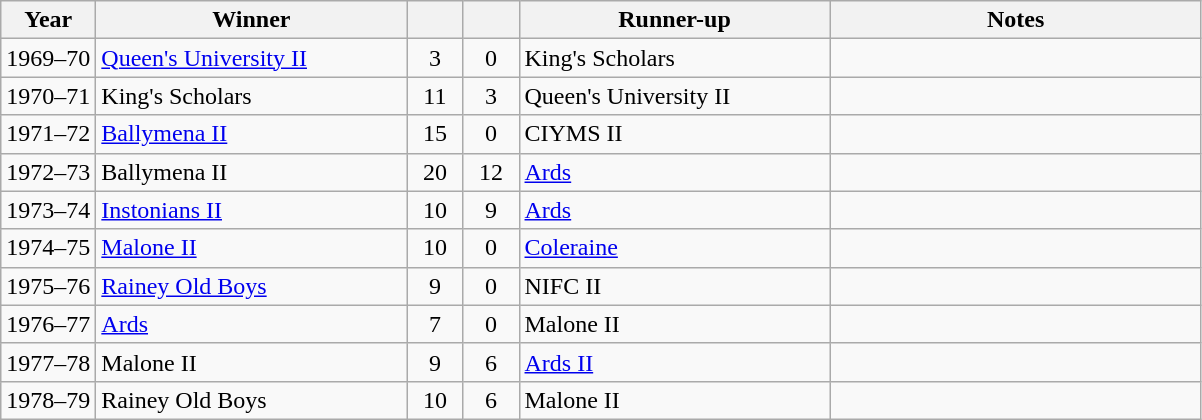<table class="wikitable">
<tr>
<th>Year</th>
<th>Winner</th>
<th></th>
<th></th>
<th>Runner-up</th>
<th>Notes</th>
</tr>
<tr>
<td align="center">1969–70</td>
<td width=200><a href='#'>Queen's University II</a></td>
<td width=30 align="center">3</td>
<td width=30 align="center">0</td>
<td width=200>King's Scholars</td>
<td></td>
</tr>
<tr>
<td align="center">1970–71</td>
<td>King's Scholars</td>
<td align="center">11</td>
<td align="center">3</td>
<td>Queen's University II</td>
<td width=240></td>
</tr>
<tr>
<td align="center">1971–72</td>
<td><a href='#'>Ballymena II</a></td>
<td align="center">15</td>
<td align="center">0</td>
<td>CIYMS II</td>
<td></td>
</tr>
<tr>
<td align="center">1972–73</td>
<td>Ballymena II</td>
<td align="center">20</td>
<td align="center">12</td>
<td><a href='#'>Ards</a></td>
<td></td>
</tr>
<tr>
<td align="center">1973–74</td>
<td><a href='#'>Instonians II</a></td>
<td align="center">10</td>
<td align="center">9</td>
<td><a href='#'>Ards</a></td>
<td></td>
</tr>
<tr>
<td align="center">1974–75</td>
<td><a href='#'>Malone II</a></td>
<td align="center">10</td>
<td align="center">0</td>
<td><a href='#'>Coleraine</a></td>
<td></td>
</tr>
<tr>
<td align="center">1975–76</td>
<td><a href='#'>Rainey Old Boys</a></td>
<td align="center">9</td>
<td align="center">0</td>
<td>NIFC II</td>
<td></td>
</tr>
<tr>
<td align="center">1976–77</td>
<td><a href='#'>Ards</a></td>
<td align="center">7</td>
<td align="center">0</td>
<td>Malone II</td>
<td></td>
</tr>
<tr>
<td align="center">1977–78</td>
<td>Malone II</td>
<td align="center">9</td>
<td align="center">6</td>
<td><a href='#'>Ards II</a></td>
<td></td>
</tr>
<tr>
<td align="center">1978–79</td>
<td>Rainey Old Boys</td>
<td align="center">10</td>
<td align="center">6</td>
<td>Malone II</td>
<td></td>
</tr>
</table>
